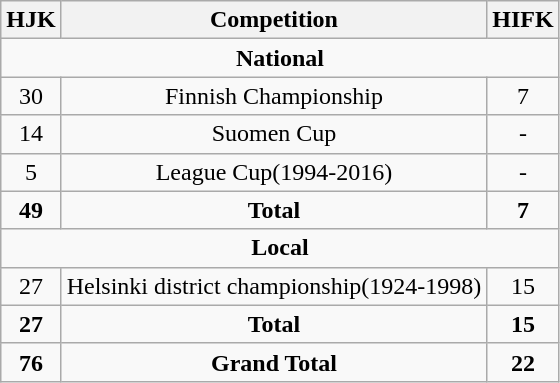<table class="wikitable sortable">
<tr>
<th><span>HJK</span></th>
<th>Competition</th>
<th><span>HIFK</span></th>
</tr>
<tr style="text-align:center;">
<td colspan="4"><strong>National</strong></td>
</tr>
<tr style="text-align:center;">
<td>30</td>
<td>Finnish Championship</td>
<td>7</td>
</tr>
<tr style="text-align:center;">
<td>14</td>
<td>Suomen Cup</td>
<td>-</td>
</tr>
<tr style="text-align:center;">
<td>5</td>
<td>League Cup(1994-2016)</td>
<td>-</td>
</tr>
<tr style="text-align:center;">
<td><strong>49</strong></td>
<td><strong>Total</strong></td>
<td><strong>7</strong></td>
</tr>
<tr style="text-align:center;">
<td colspan="4"><strong>Local</strong></td>
</tr>
<tr style="text-align:center;">
<td>27</td>
<td>Helsinki district championship(1924-1998)</td>
<td>15</td>
</tr>
<tr style="text-align:center;">
<td><strong>27</strong></td>
<td><strong>Total</strong></td>
<td><strong>15</strong></td>
</tr>
<tr align="center">
<td><strong>76</strong></td>
<td><strong>Grand Total</strong></td>
<td><strong>22</strong></td>
</tr>
</table>
